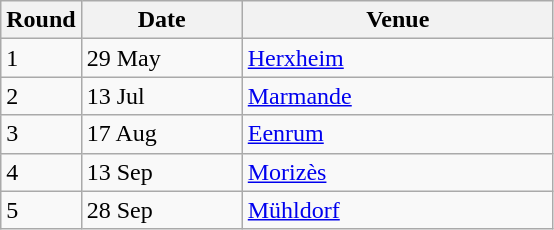<table class="wikitable" style="font-size: 100%">
<tr>
<th width=30>Round</th>
<th width=100>Date</th>
<th width=200>Venue</th>
</tr>
<tr>
<td>1</td>
<td>29 May</td>
<td> <a href='#'>Herxheim</a></td>
</tr>
<tr>
<td>2</td>
<td>13 Jul</td>
<td> <a href='#'>Marmande</a></td>
</tr>
<tr>
<td>3</td>
<td>17 Aug</td>
<td> <a href='#'>Eenrum</a></td>
</tr>
<tr>
<td>4</td>
<td>13 Sep</td>
<td> <a href='#'>Morizès</a></td>
</tr>
<tr>
<td>5</td>
<td>28 Sep</td>
<td> <a href='#'>Mühldorf</a></td>
</tr>
</table>
